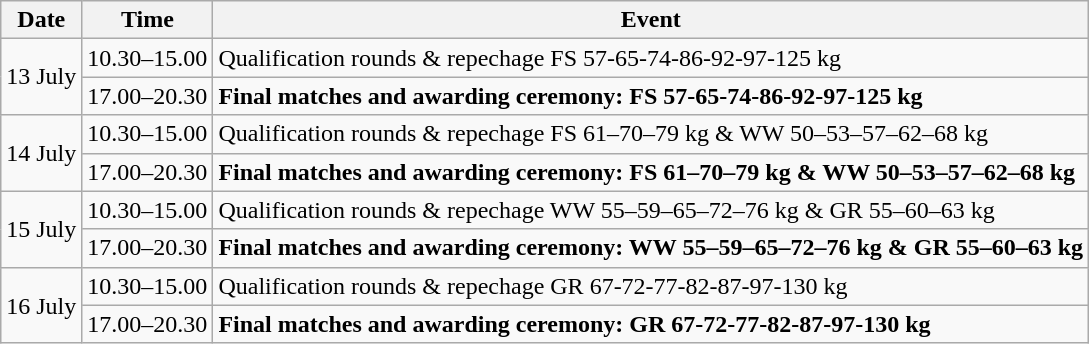<table class=wikitable>
<tr>
<th>Date</th>
<th>Time</th>
<th>Event</th>
</tr>
<tr>
<td rowspan="2">13 July</td>
<td>10.30–15.00</td>
<td>Qualification rounds & repechage FS 57-65-74-86-92-97-125 kg</td>
</tr>
<tr>
<td>17.00–20.30</td>
<td><strong>Final matches and awarding ceremony: FS 57-65-74-86-92-97-125 kg</strong></td>
</tr>
<tr>
<td rowspan="2">14 July</td>
<td>10.30–15.00</td>
<td>Qualification rounds & repechage FS 61–70–79 kg & WW 50–53–57–62–68 kg</td>
</tr>
<tr>
<td>17.00–20.30</td>
<td><strong>Final matches and awarding ceremony: FS 61–70–79 kg & WW 50–53–57–62–68 kg</strong></td>
</tr>
<tr>
<td rowspan="2">15 July</td>
<td>10.30–15.00</td>
<td>Qualification rounds & repechage WW 55–59–65–72–76 kg & GR 55–60–63 kg</td>
</tr>
<tr>
<td>17.00–20.30</td>
<td><strong>Final matches and awarding ceremony: WW 55–59–65–72–76 kg & GR 55–60–63 kg</strong></td>
</tr>
<tr>
<td rowspan="2">16 July</td>
<td>10.30–15.00</td>
<td>Qualification rounds & repechage GR 67-72-77-82-87-97-130 kg</td>
</tr>
<tr>
<td>17.00–20.30</td>
<td><strong>Final matches and awarding ceremony: GR 67-72-77-82-87-97-130 kg</strong></td>
</tr>
</table>
